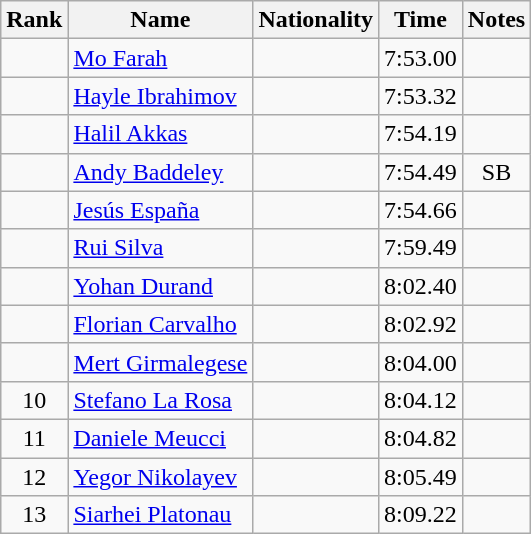<table class="wikitable sortable" style="text-align:center">
<tr>
<th>Rank</th>
<th>Name</th>
<th>Nationality</th>
<th>Time</th>
<th>Notes</th>
</tr>
<tr>
<td></td>
<td align=left><a href='#'>Mo Farah</a></td>
<td align=left></td>
<td>7:53.00</td>
<td></td>
</tr>
<tr>
<td></td>
<td align=left><a href='#'>Hayle Ibrahimov</a></td>
<td align=left></td>
<td>7:53.32</td>
<td></td>
</tr>
<tr>
<td></td>
<td align=left><a href='#'>Halil Akkas</a></td>
<td align=left></td>
<td>7:54.19</td>
<td></td>
</tr>
<tr>
<td></td>
<td align=left><a href='#'>Andy Baddeley</a></td>
<td align=left></td>
<td>7:54.49</td>
<td>SB</td>
</tr>
<tr>
<td></td>
<td align=left><a href='#'>Jesús España</a></td>
<td align=left></td>
<td>7:54.66</td>
<td></td>
</tr>
<tr>
<td></td>
<td align=left><a href='#'>Rui Silva</a></td>
<td align=left></td>
<td>7:59.49</td>
<td></td>
</tr>
<tr>
<td></td>
<td align=left><a href='#'>Yohan Durand</a></td>
<td align=left></td>
<td>8:02.40</td>
<td></td>
</tr>
<tr>
<td></td>
<td align=left><a href='#'>Florian Carvalho</a></td>
<td align=left></td>
<td>8:02.92</td>
<td></td>
</tr>
<tr>
<td></td>
<td align=left><a href='#'>Mert Girmalegese</a></td>
<td align=left></td>
<td>8:04.00</td>
<td></td>
</tr>
<tr>
<td>10</td>
<td align=left><a href='#'>Stefano La Rosa</a></td>
<td align=left></td>
<td>8:04.12</td>
<td></td>
</tr>
<tr>
<td>11</td>
<td align=left><a href='#'>Daniele Meucci</a></td>
<td align=left></td>
<td>8:04.82</td>
<td></td>
</tr>
<tr>
<td>12</td>
<td align=left><a href='#'>Yegor Nikolayev</a></td>
<td align=left></td>
<td>8:05.49</td>
<td></td>
</tr>
<tr>
<td>13</td>
<td align=left><a href='#'>Siarhei Platonau</a></td>
<td align=left></td>
<td>8:09.22</td>
<td></td>
</tr>
</table>
